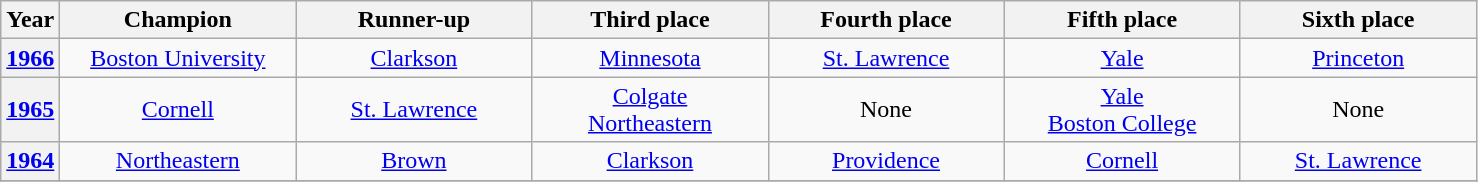<table class="wikitable" style="text-align:center" cellpadding=2 cellspacing=2>
<tr>
<th>Year</th>
<th scope="col" width="150">Champion</th>
<th scope="col" width="150">Runner-up</th>
<th scope="col" width="150">Third place</th>
<th scope="col" width="150">Fourth place</th>
<th scope="col" width="150">Fifth place</th>
<th scope="col" width="150">Sixth place</th>
</tr>
<tr>
<th><a href='#'>1966</a></th>
<td><a href='#'>Boston University</a></td>
<td><a href='#'>Clarkson</a></td>
<td><a href='#'>Minnesota</a></td>
<td><a href='#'>St. Lawrence</a></td>
<td><a href='#'>Yale</a></td>
<td><a href='#'>Princeton</a></td>
</tr>
<tr>
<th><a href='#'>1965</a></th>
<td><a href='#'>Cornell</a></td>
<td><a href='#'>St. Lawrence</a></td>
<td><a href='#'>Colgate</a><br><a href='#'>Northeastern</a></td>
<td>None</td>
<td><a href='#'>Yale</a><br><a href='#'>Boston College</a></td>
<td>None</td>
</tr>
<tr>
<th><a href='#'>1964</a></th>
<td><a href='#'>Northeastern</a></td>
<td><a href='#'>Brown</a></td>
<td><a href='#'>Clarkson</a></td>
<td><a href='#'>Providence</a></td>
<td><a href='#'>Cornell</a></td>
<td><a href='#'>St. Lawrence</a></td>
</tr>
<tr>
</tr>
</table>
